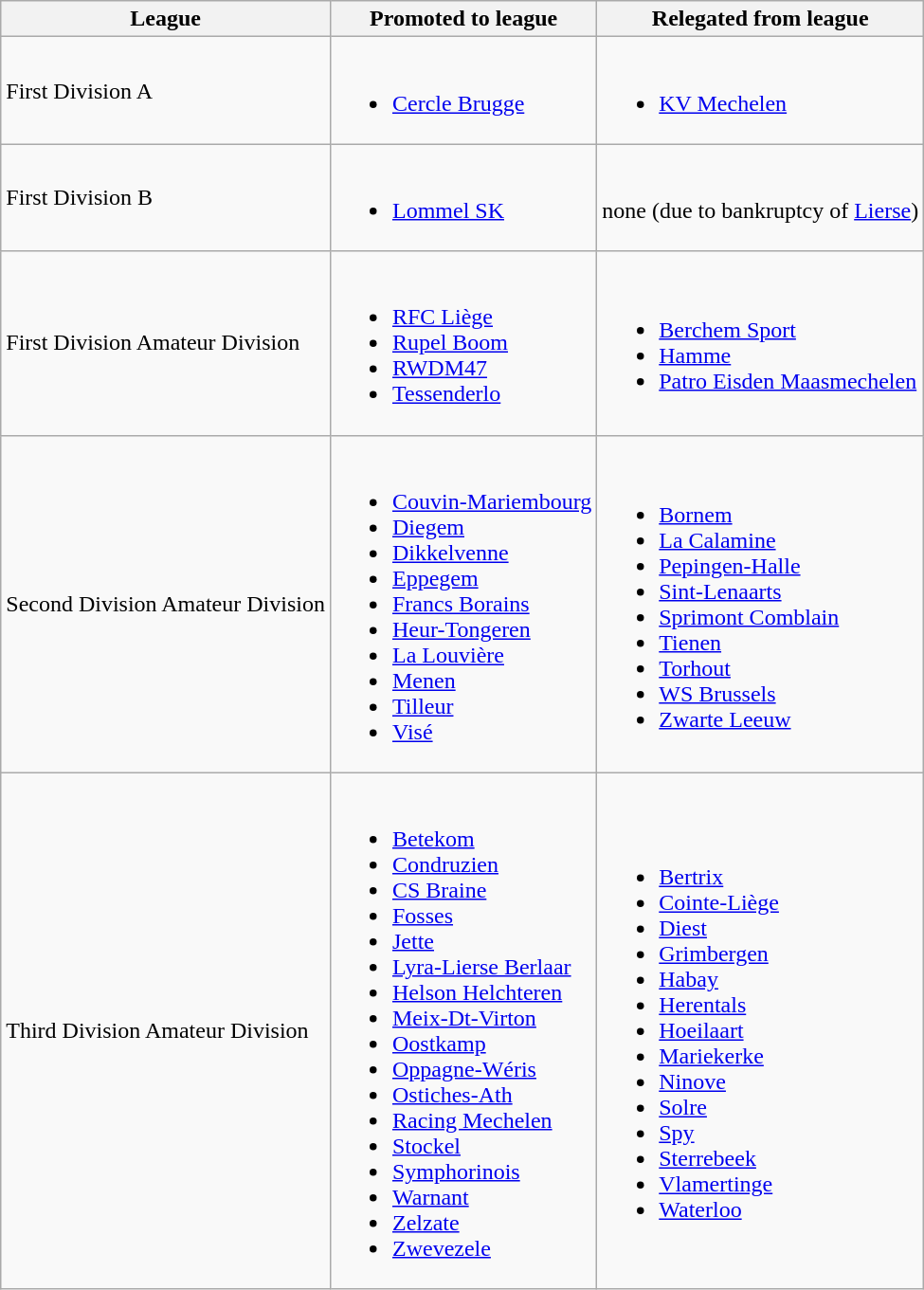<table class="wikitable">
<tr>
<th>League</th>
<th>Promoted to league</th>
<th>Relegated from league</th>
</tr>
<tr>
<td>First Division A</td>
<td><br><ul><li><a href='#'>Cercle Brugge</a></li></ul></td>
<td><br><ul><li><a href='#'>KV Mechelen</a></li></ul></td>
</tr>
<tr>
<td>First Division B</td>
<td><br><ul><li><a href='#'>Lommel SK</a></li></ul></td>
<td><br>none (due to bankruptcy of <a href='#'>Lierse</a>)</td>
</tr>
<tr>
<td>First Division Amateur Division</td>
<td><br><ul><li><a href='#'>RFC Liège</a></li><li><a href='#'>Rupel Boom</a></li><li><a href='#'>RWDM47</a></li><li><a href='#'>Tessenderlo</a></li></ul></td>
<td><br><ul><li><a href='#'>Berchem Sport</a></li><li><a href='#'>Hamme</a></li><li><a href='#'>Patro Eisden Maasmechelen</a></li></ul></td>
</tr>
<tr>
<td>Second Division Amateur Division</td>
<td><br><ul><li><a href='#'>Couvin-Mariembourg</a></li><li><a href='#'>Diegem</a></li><li><a href='#'>Dikkelvenne</a></li><li><a href='#'>Eppegem</a></li><li><a href='#'>Francs Borains</a></li><li><a href='#'>Heur-Tongeren</a></li><li><a href='#'>La Louvière</a></li><li><a href='#'>Menen</a></li><li><a href='#'>Tilleur</a></li><li><a href='#'>Visé</a></li></ul></td>
<td><br><ul><li><a href='#'>Bornem</a></li><li><a href='#'>La Calamine</a></li><li><a href='#'>Pepingen-Halle</a></li><li><a href='#'>Sint-Lenaarts</a></li><li><a href='#'>Sprimont Comblain</a></li><li><a href='#'>Tienen</a></li><li><a href='#'>Torhout</a></li><li><a href='#'>WS Brussels</a></li><li><a href='#'>Zwarte Leeuw</a></li></ul></td>
</tr>
<tr>
<td>Third Division Amateur Division</td>
<td><br><ul><li><a href='#'>Betekom</a></li><li><a href='#'>Condruzien</a></li><li><a href='#'>CS Braine</a></li><li><a href='#'>Fosses</a></li><li><a href='#'>Jette</a></li><li><a href='#'>Lyra-Lierse Berlaar</a></li><li><a href='#'>Helson Helchteren</a></li><li><a href='#'>Meix-Dt-Virton</a></li><li><a href='#'>Oostkamp</a></li><li><a href='#'>Oppagne-Wéris</a></li><li><a href='#'>Ostiches-Ath</a></li><li><a href='#'>Racing Mechelen</a></li><li><a href='#'>Stockel</a></li><li><a href='#'>Symphorinois</a></li><li><a href='#'>Warnant</a></li><li><a href='#'>Zelzate</a></li><li><a href='#'>Zwevezele</a></li></ul></td>
<td><br><ul><li><a href='#'>Bertrix</a></li><li><a href='#'>Cointe-Liège</a></li><li><a href='#'>Diest</a></li><li><a href='#'>Grimbergen</a></li><li><a href='#'>Habay</a></li><li><a href='#'>Herentals</a></li><li><a href='#'>Hoeilaart</a></li><li><a href='#'>Mariekerke</a></li><li><a href='#'>Ninove</a></li><li><a href='#'>Solre</a></li><li><a href='#'>Spy</a></li><li><a href='#'>Sterrebeek</a></li><li><a href='#'>Vlamertinge</a></li><li><a href='#'>Waterloo</a></li></ul></td>
</tr>
</table>
